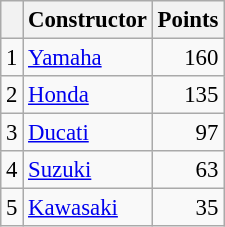<table class="wikitable" style="font-size: 95%;">
<tr>
<th></th>
<th>Constructor</th>
<th>Points</th>
</tr>
<tr>
<td align=center>1</td>
<td> <a href='#'>Yamaha</a></td>
<td align=right>160</td>
</tr>
<tr>
<td align=center>2</td>
<td> <a href='#'>Honda</a></td>
<td align=right>135</td>
</tr>
<tr>
<td align=center>3</td>
<td> <a href='#'>Ducati</a></td>
<td align=right>97</td>
</tr>
<tr>
<td align=center>4</td>
<td> <a href='#'>Suzuki</a></td>
<td align=right>63</td>
</tr>
<tr>
<td align=center>5</td>
<td> <a href='#'>Kawasaki</a></td>
<td align=right>35</td>
</tr>
</table>
